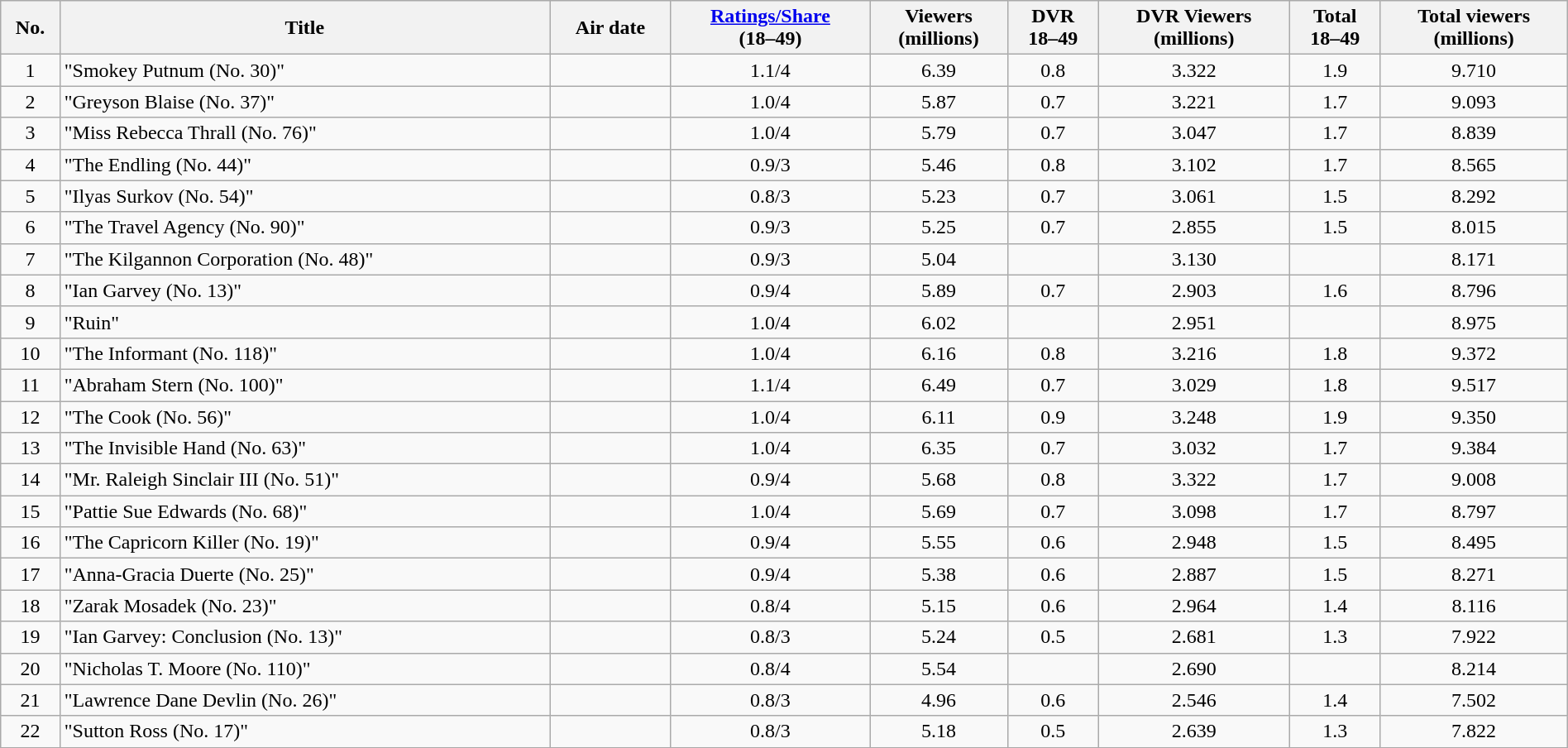<table class="wikitable plainrowheaders" style="text-align:center; width:100%;">
<tr>
<th scope="col">No.</th>
<th scope="col">Title</th>
<th scope="col">Air date</th>
<th scope="col"><a href='#'>Ratings/Share</a><br>(18–49)</th>
<th scope="col">Viewers<br>(millions)</th>
<th scope="col">DVR<br>18–49</th>
<th scope="col">DVR Viewers<br>(millions)</th>
<th scope="col">Total<br>18–49</th>
<th scope="col">Total viewers<br>(millions)</th>
</tr>
<tr>
<td scope="row">1</td>
<td style="text-align:left">"Smokey Putnum (No. 30)"</td>
<td></td>
<td>1.1/4</td>
<td>6.39</td>
<td>0.8</td>
<td>3.322</td>
<td>1.9</td>
<td>9.710</td>
</tr>
<tr>
<td scope="row">2</td>
<td style="text-align:left">"Greyson Blaise (No. 37)"</td>
<td></td>
<td>1.0/4</td>
<td>5.87</td>
<td>0.7</td>
<td>3.221</td>
<td>1.7</td>
<td>9.093</td>
</tr>
<tr>
<td scope="row">3</td>
<td style="text-align:left">"Miss Rebecca Thrall (No. 76)"</td>
<td></td>
<td>1.0/4</td>
<td>5.79</td>
<td>0.7</td>
<td>3.047</td>
<td>1.7</td>
<td>8.839</td>
</tr>
<tr>
<td scope="row">4</td>
<td style="text-align:left">"The Endling (No. 44)"</td>
<td></td>
<td>0.9/3</td>
<td>5.46</td>
<td>0.8</td>
<td>3.102</td>
<td>1.7</td>
<td>8.565</td>
</tr>
<tr>
<td scope="row">5</td>
<td style="text-align:left">"Ilyas Surkov (No. 54)"</td>
<td></td>
<td>0.8/3</td>
<td>5.23</td>
<td>0.7</td>
<td>3.061</td>
<td>1.5</td>
<td>8.292</td>
</tr>
<tr>
<td scope="row">6</td>
<td style="text-align:left">"The Travel Agency (No. 90)"</td>
<td></td>
<td>0.9/3</td>
<td>5.25</td>
<td>0.7</td>
<td>2.855</td>
<td>1.5</td>
<td>8.015</td>
</tr>
<tr>
<td scope="row">7</td>
<td style="text-align:left">"The Kilgannon Corporation (No. 48)"</td>
<td></td>
<td>0.9/3</td>
<td>5.04</td>
<td></td>
<td>3.130</td>
<td></td>
<td>8.171</td>
</tr>
<tr>
<td scope="row">8</td>
<td style="text-align:left">"Ian Garvey (No. 13)"</td>
<td></td>
<td>0.9/4</td>
<td>5.89</td>
<td>0.7</td>
<td>2.903</td>
<td>1.6</td>
<td>8.796</td>
</tr>
<tr>
<td scope="row">9</td>
<td style="text-align:left">"Ruin"</td>
<td></td>
<td>1.0/4</td>
<td>6.02</td>
<td></td>
<td>2.951</td>
<td></td>
<td>8.975</td>
</tr>
<tr>
<td scope="row">10</td>
<td style="text-align:left">"The Informant (No. 118)"</td>
<td></td>
<td>1.0/4</td>
<td>6.16</td>
<td>0.8</td>
<td>3.216</td>
<td>1.8</td>
<td>9.372</td>
</tr>
<tr>
<td scope="row">11</td>
<td style="text-align:left">"Abraham Stern (No. 100)"</td>
<td></td>
<td>1.1/4</td>
<td>6.49</td>
<td>0.7</td>
<td>3.029</td>
<td>1.8</td>
<td>9.517</td>
</tr>
<tr>
<td scope="row">12</td>
<td style="text-align:left">"The Cook (No. 56)"</td>
<td></td>
<td>1.0/4</td>
<td>6.11</td>
<td>0.9</td>
<td>3.248</td>
<td>1.9</td>
<td>9.350</td>
</tr>
<tr>
<td scope="row">13</td>
<td style="text-align:left">"The Invisible Hand (No. 63)"</td>
<td></td>
<td>1.0/4</td>
<td>6.35</td>
<td>0.7</td>
<td>3.032</td>
<td>1.7</td>
<td>9.384</td>
</tr>
<tr>
<td scope="row">14</td>
<td style="text-align:left">"Mr. Raleigh Sinclair III (No. 51)"</td>
<td></td>
<td>0.9/4</td>
<td>5.68</td>
<td>0.8</td>
<td>3.322</td>
<td>1.7</td>
<td>9.008</td>
</tr>
<tr>
<td scope="row">15</td>
<td style="text-align:left">"Pattie Sue Edwards (No. 68)"</td>
<td></td>
<td>1.0/4</td>
<td>5.69</td>
<td>0.7</td>
<td>3.098</td>
<td>1.7</td>
<td>8.797</td>
</tr>
<tr>
<td scope="row">16</td>
<td style="text-align:left">"The Capricorn Killer (No. 19)"</td>
<td></td>
<td>0.9/4</td>
<td>5.55</td>
<td>0.6</td>
<td>2.948</td>
<td>1.5</td>
<td>8.495</td>
</tr>
<tr>
<td scope="row">17</td>
<td style="text-align:left">"Anna-Gracia Duerte (No. 25)"</td>
<td></td>
<td>0.9/4</td>
<td>5.38</td>
<td>0.6</td>
<td>2.887</td>
<td>1.5</td>
<td>8.271</td>
</tr>
<tr>
<td scope="row">18</td>
<td style="text-align:left">"Zarak Mosadek (No. 23)"</td>
<td></td>
<td>0.8/4</td>
<td>5.15</td>
<td>0.6</td>
<td>2.964</td>
<td>1.4</td>
<td>8.116</td>
</tr>
<tr>
<td scope="row">19</td>
<td style="text-align:left">"Ian Garvey: Conclusion (No. 13)"</td>
<td></td>
<td>0.8/3</td>
<td>5.24</td>
<td>0.5</td>
<td>2.681</td>
<td>1.3</td>
<td>7.922</td>
</tr>
<tr>
<td scope="row">20</td>
<td style="text-align:left">"Nicholas T. Moore (No. 110)"</td>
<td></td>
<td>0.8/4</td>
<td>5.54</td>
<td></td>
<td>2.690</td>
<td></td>
<td>8.214</td>
</tr>
<tr>
<td scope="row">21</td>
<td style="text-align:left">"Lawrence Dane Devlin (No. 26)"</td>
<td></td>
<td>0.8/3</td>
<td>4.96</td>
<td>0.6</td>
<td>2.546</td>
<td>1.4</td>
<td>7.502</td>
</tr>
<tr>
<td scope="row">22</td>
<td style="text-align:left">"Sutton Ross (No. 17)"</td>
<td></td>
<td>0.8/3</td>
<td>5.18</td>
<td>0.5</td>
<td>2.639</td>
<td>1.3</td>
<td>7.822</td>
</tr>
<tr>
</tr>
</table>
